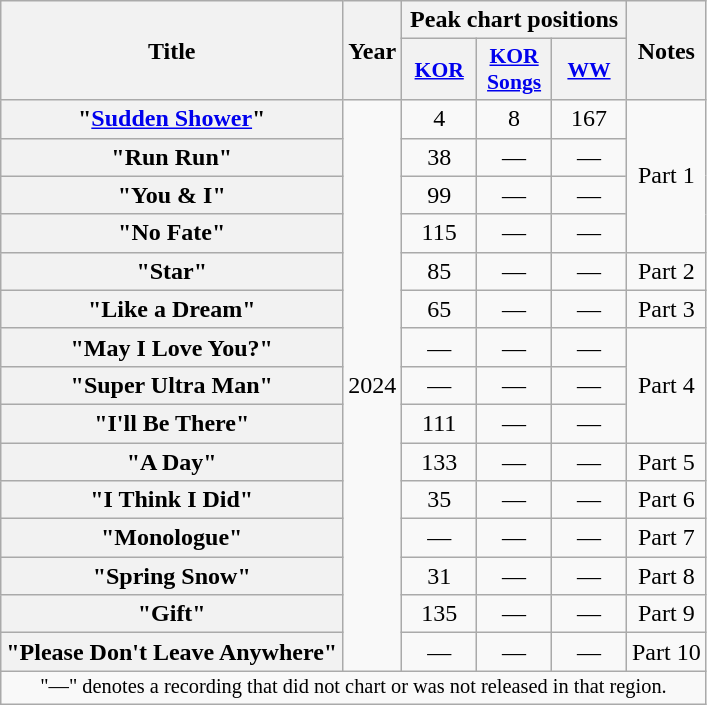<table class="wikitable plainrowheaders" style="text-align:center">
<tr>
<th scope="col" rowspan="2">Title</th>
<th scope="col" rowspan="2">Year</th>
<th scope="col" colspan="3">Peak chart positions</th>
<th scope="col" rowspan="2">Notes</th>
</tr>
<tr>
<th scope="col" style="font-size:90%; width:3em"><a href='#'>KOR</a><br></th>
<th scope="col" style="font-size:90%; width:3em"><a href='#'>KOR<br>Songs</a><br></th>
<th scope="col" style="font-size:90%; width:3em"><a href='#'>WW</a><br></th>
</tr>
<tr>
<th scope="row">"<a href='#'>Sudden Shower</a>" </th>
<td rowspan="15">2024</td>
<td>4</td>
<td>8</td>
<td>167</td>
<td rowspan="4">Part 1</td>
</tr>
<tr>
<th scope="row">"Run Run" </th>
<td>38</td>
<td>—</td>
<td>—</td>
</tr>
<tr>
<th scope="row">"You & I" </th>
<td>99</td>
<td>—</td>
<td>—</td>
</tr>
<tr>
<th scope="row">"No Fate" </th>
<td>115</td>
<td>—</td>
<td>—</td>
</tr>
<tr>
<th scope="row">"Star" </th>
<td>85</td>
<td>—</td>
<td>—</td>
<td>Part 2</td>
</tr>
<tr>
<th scope="row">"Like a Dream" </th>
<td>65</td>
<td>—</td>
<td>—</td>
<td>Part 3</td>
</tr>
<tr>
<th scope="row">"May I Love You?" </th>
<td>—</td>
<td>—</td>
<td>—</td>
<td rowspan="3">Part 4</td>
</tr>
<tr>
<th scope="row">"Super Ultra Man" </th>
<td>—</td>
<td>—</td>
<td>—</td>
</tr>
<tr>
<th scope="row">"I'll Be There" </th>
<td>111</td>
<td>—</td>
<td>—</td>
</tr>
<tr>
<th scope="row">"A Day" </th>
<td>133</td>
<td>—</td>
<td>—</td>
<td>Part 5</td>
</tr>
<tr>
<th scope="row">"I Think I Did" </th>
<td>35</td>
<td>—</td>
<td>—</td>
<td>Part 6</td>
</tr>
<tr>
<th scope="row">"Monologue" </th>
<td>—</td>
<td>—</td>
<td>—</td>
<td>Part 7</td>
</tr>
<tr>
<th scope="row">"Spring Snow" </th>
<td>31</td>
<td>—</td>
<td>—</td>
<td>Part 8</td>
</tr>
<tr>
<th scope="row">"Gift" </th>
<td>135</td>
<td>—</td>
<td>—</td>
<td>Part 9</td>
</tr>
<tr>
<th scope="row">"Please Don't Leave Anywhere" </th>
<td>—</td>
<td>—</td>
<td>—</td>
<td>Part 10</td>
</tr>
<tr>
<td colspan="6" style="font-size:85%">"—" denotes a recording that did not chart or was not released in that region.</td>
</tr>
</table>
